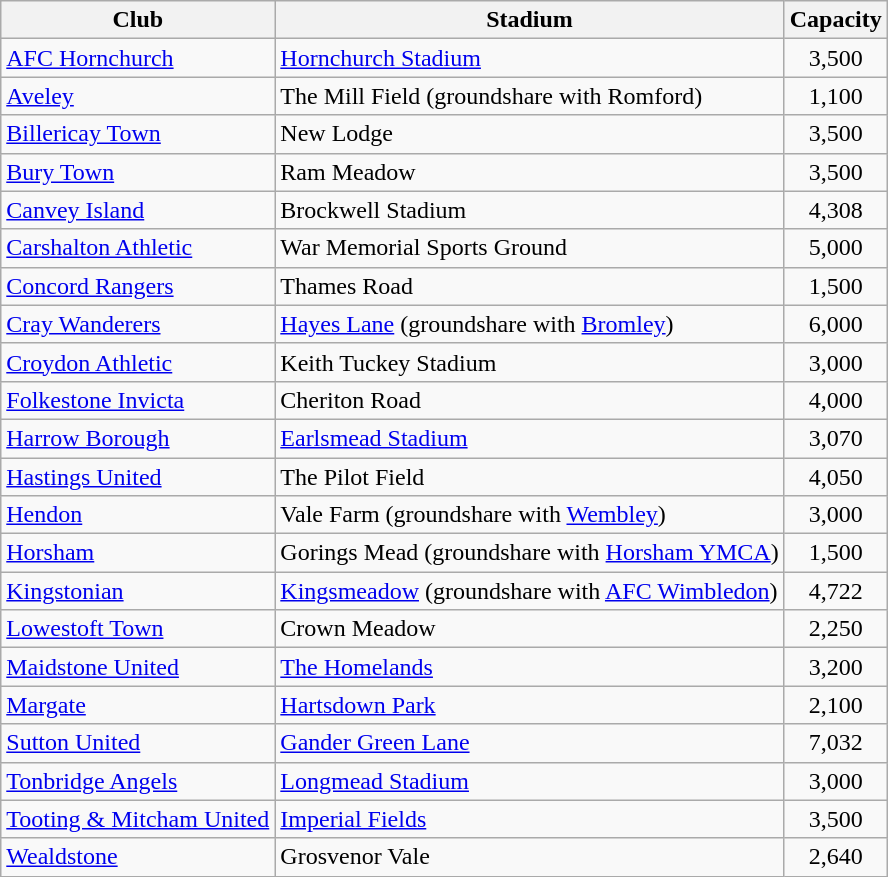<table class="wikitable sortable">
<tr>
<th>Club</th>
<th>Stadium</th>
<th>Capacity</th>
</tr>
<tr>
<td><a href='#'>AFC Hornchurch</a></td>
<td><a href='#'>Hornchurch Stadium</a></td>
<td align="center">3,500</td>
</tr>
<tr>
<td><a href='#'>Aveley</a></td>
<td>The Mill Field (groundshare with Romford)</td>
<td align="center">1,100</td>
</tr>
<tr>
<td><a href='#'>Billericay Town</a></td>
<td>New Lodge</td>
<td align="center">3,500</td>
</tr>
<tr>
<td><a href='#'>Bury Town</a></td>
<td>Ram Meadow</td>
<td align="center">3,500</td>
</tr>
<tr>
<td><a href='#'>Canvey Island</a></td>
<td>Brockwell Stadium</td>
<td align="center">4,308</td>
</tr>
<tr>
<td><a href='#'>Carshalton Athletic</a></td>
<td>War Memorial Sports Ground</td>
<td align="center">5,000</td>
</tr>
<tr>
<td><a href='#'>Concord Rangers</a></td>
<td>Thames Road</td>
<td align="center">1,500</td>
</tr>
<tr>
<td><a href='#'>Cray Wanderers</a></td>
<td><a href='#'>Hayes Lane</a> (groundshare with <a href='#'>Bromley</a>)</td>
<td align="center">6,000</td>
</tr>
<tr>
<td><a href='#'>Croydon Athletic</a></td>
<td>Keith Tuckey Stadium</td>
<td align="center">3,000</td>
</tr>
<tr>
<td><a href='#'>Folkestone Invicta</a></td>
<td>Cheriton Road</td>
<td align="center">4,000</td>
</tr>
<tr>
<td><a href='#'>Harrow Borough</a></td>
<td><a href='#'>Earlsmead Stadium</a></td>
<td align="center">3,070</td>
</tr>
<tr>
<td><a href='#'>Hastings United</a></td>
<td>The Pilot Field</td>
<td align="center">4,050</td>
</tr>
<tr>
<td><a href='#'>Hendon</a></td>
<td>Vale Farm (groundshare with <a href='#'>Wembley</a>)</td>
<td align="center">3,000</td>
</tr>
<tr>
<td><a href='#'>Horsham</a></td>
<td>Gorings Mead (groundshare with <a href='#'>Horsham YMCA</a>)</td>
<td align="center">1,500</td>
</tr>
<tr>
<td><a href='#'>Kingstonian</a></td>
<td><a href='#'>Kingsmeadow</a> (groundshare with <a href='#'>AFC Wimbledon</a>)</td>
<td align="center">4,722</td>
</tr>
<tr>
<td><a href='#'>Lowestoft Town</a></td>
<td>Crown Meadow</td>
<td align="center">2,250</td>
</tr>
<tr>
<td><a href='#'>Maidstone United</a></td>
<td><a href='#'>The Homelands</a></td>
<td align="center">3,200</td>
</tr>
<tr>
<td><a href='#'>Margate</a></td>
<td><a href='#'>Hartsdown Park</a></td>
<td align="center">2,100</td>
</tr>
<tr>
<td><a href='#'>Sutton United</a></td>
<td><a href='#'>Gander Green Lane</a></td>
<td align="center">7,032</td>
</tr>
<tr>
<td><a href='#'>Tonbridge Angels</a></td>
<td><a href='#'>Longmead Stadium</a></td>
<td align="center">3,000</td>
</tr>
<tr>
<td><a href='#'>Tooting & Mitcham United</a></td>
<td><a href='#'>Imperial Fields</a></td>
<td align="center">3,500</td>
</tr>
<tr>
<td><a href='#'>Wealdstone</a></td>
<td>Grosvenor Vale</td>
<td align="center">2,640</td>
</tr>
</table>
